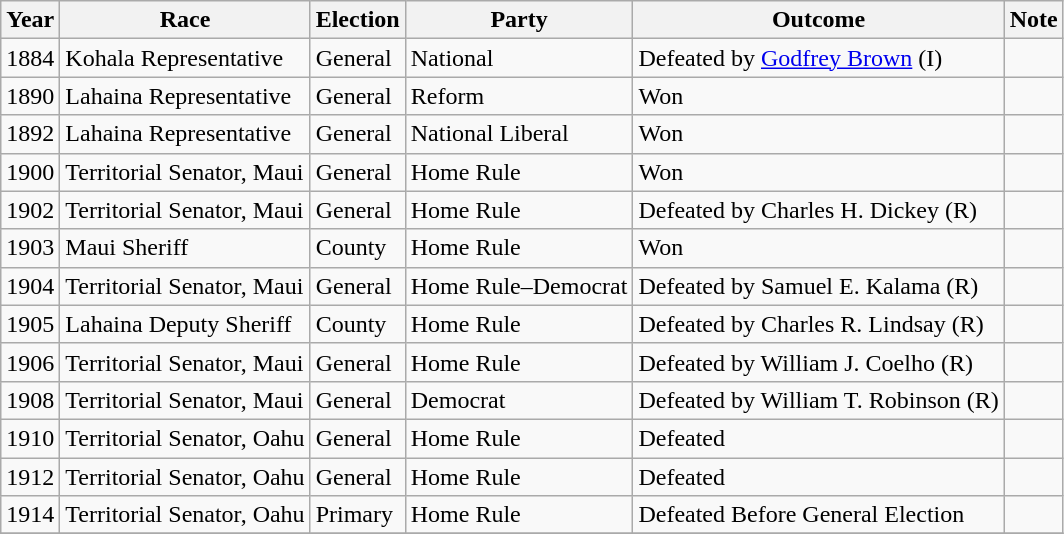<table class="wikitable">
<tr>
<th scope="col">Year</th>
<th scope="col">Race</th>
<th scope="col">Election</th>
<th scope="col">Party</th>
<th scope="col">Outcome</th>
<th scope="col">Note</th>
</tr>
<tr>
<td>1884</td>
<td>Kohala Representative</td>
<td>General</td>
<td>National</td>
<td>Defeated by <a href='#'>Godfrey Brown</a> (I)</td>
<td></td>
</tr>
<tr>
<td>1890</td>
<td>Lahaina Representative</td>
<td>General</td>
<td>Reform</td>
<td>Won</td>
<td></td>
</tr>
<tr>
<td>1892</td>
<td>Lahaina Representative</td>
<td>General</td>
<td>National Liberal</td>
<td>Won</td>
<td></td>
</tr>
<tr>
<td>1900</td>
<td>Territorial Senator, Maui</td>
<td>General</td>
<td>Home Rule</td>
<td>Won</td>
<td></td>
</tr>
<tr>
<td>1902</td>
<td>Territorial Senator, Maui</td>
<td>General</td>
<td>Home Rule</td>
<td>Defeated by Charles H. Dickey (R)</td>
<td></td>
</tr>
<tr>
<td>1903</td>
<td>Maui Sheriff</td>
<td>County</td>
<td>Home Rule</td>
<td>Won</td>
<td></td>
</tr>
<tr>
<td>1904</td>
<td>Territorial Senator, Maui</td>
<td>General</td>
<td>Home Rule–Democrat</td>
<td>Defeated by Samuel E. Kalama (R)</td>
<td></td>
</tr>
<tr>
<td>1905</td>
<td>Lahaina Deputy Sheriff</td>
<td>County</td>
<td>Home Rule</td>
<td>Defeated by Charles R. Lindsay (R)</td>
<td></td>
</tr>
<tr>
<td>1906</td>
<td>Territorial Senator, Maui</td>
<td>General</td>
<td>Home Rule</td>
<td>Defeated by William J. Coelho (R)</td>
<td></td>
</tr>
<tr>
<td>1908</td>
<td>Territorial Senator, Maui</td>
<td>General</td>
<td>Democrat</td>
<td>Defeated by William T. Robinson (R)</td>
<td></td>
</tr>
<tr>
<td>1910</td>
<td>Territorial Senator, Oahu</td>
<td>General</td>
<td>Home Rule</td>
<td>Defeated</td>
<td></td>
</tr>
<tr>
<td>1912</td>
<td>Territorial Senator, Oahu</td>
<td>General</td>
<td>Home Rule</td>
<td>Defeated</td>
<td></td>
</tr>
<tr>
<td>1914</td>
<td>Territorial Senator, Oahu</td>
<td>Primary</td>
<td>Home Rule</td>
<td>Defeated Before General Election</td>
<td></td>
</tr>
<tr>
</tr>
</table>
